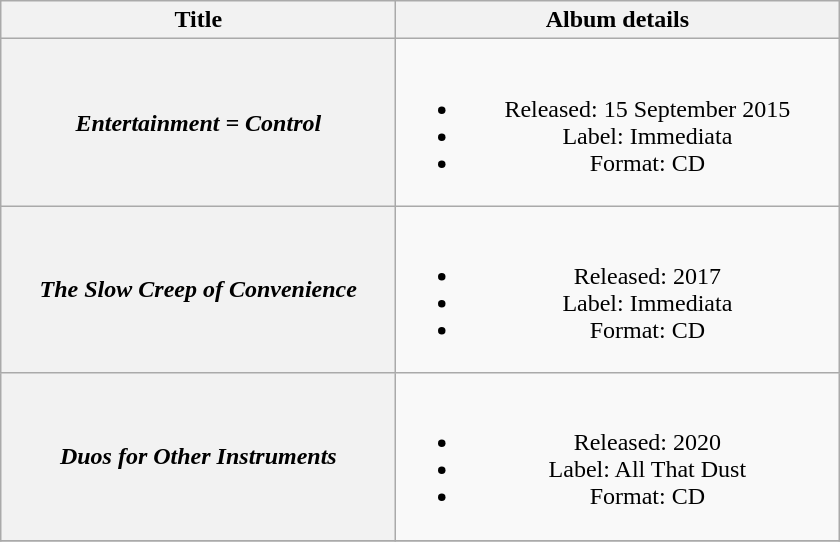<table class="wikitable plainrowheaders" style="text-align:center;">
<tr>
<th scope="col" style="width:16em;">Title</th>
<th scope="col" style="width:18em;">Album details</th>
</tr>
<tr>
<th scope="row"><em>Entertainment = Control</em></th>
<td><br><ul><li>Released: 15 September 2015</li><li>Label: Immediata </li><li>Format: CD</li></ul></td>
</tr>
<tr>
<th scope="row"><em>The Slow Creep of Convenience</em></th>
<td><br><ul><li>Released: 2017</li><li>Label: Immediata</li><li>Format: CD</li></ul></td>
</tr>
<tr>
<th scope="row"><em>Duos for Other Instruments</em></th>
<td><br><ul><li>Released: 2020</li><li>Label: All That Dust</li><li>Format: CD</li></ul></td>
</tr>
<tr>
</tr>
</table>
